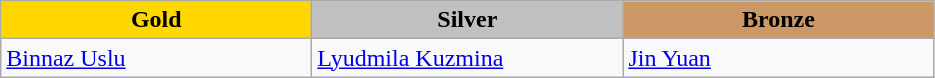<table class="wikitable" style="text-align:left">
<tr align="center">
<td width=200 bgcolor=gold><strong>Gold</strong></td>
<td width=200 bgcolor=silver><strong>Silver</strong></td>
<td width=200 bgcolor=CC9966><strong>Bronze</strong></td>
</tr>
<tr>
<td><a href='#'>Binnaz Uslu</a><br><em></em></td>
<td><a href='#'>Lyudmila Kuzmina</a><br><em></em></td>
<td><a href='#'>Jin Yuan</a><br><em></em></td>
</tr>
</table>
